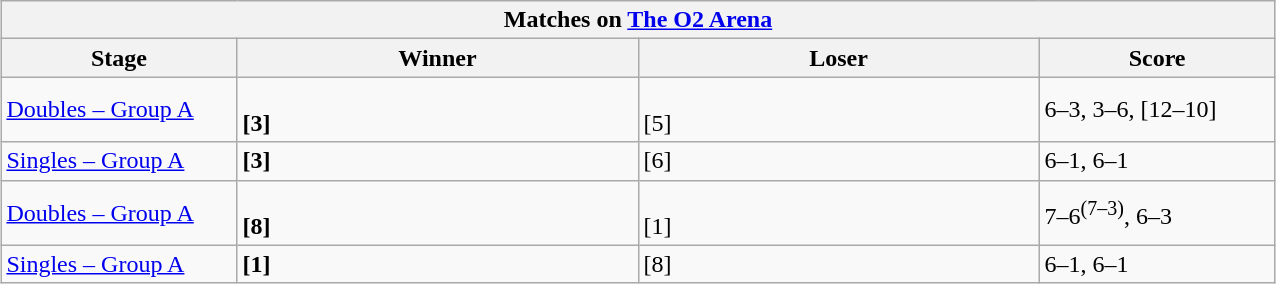<table class="wikitable collapsible uncollapsed" style="margin:1em auto;">
<tr>
<th colspan=4><strong>Matches on <a href='#'>The O2 Arena</a></strong></th>
</tr>
<tr>
<th width=150>Stage</th>
<th width=260>Winner</th>
<th width=260>Loser</th>
<th width=150>Score</th>
</tr>
<tr>
<td><a href='#'>Doubles – Group A</a></td>
<td><strong><br> [3]</strong></td>
<td><br> [5]</td>
<td>6–3, 3–6, [12–10]</td>
</tr>
<tr>
<td><a href='#'>Singles – Group A</a></td>
<td><strong> [3]</strong></td>
<td> [6]</td>
<td>6–1, 6–1 </td>
</tr>
<tr>
<td><a href='#'>Doubles – Group A</a></td>
<td><strong><br> [8]</strong></td>
<td><br> [1]</td>
<td>7–6<sup>(7–3)</sup>, 6–3</td>
</tr>
<tr>
<td><a href='#'>Singles – Group A</a></td>
<td><strong> [1]</strong></td>
<td> [8]</td>
<td>6–1, 6–1 </td>
</tr>
</table>
